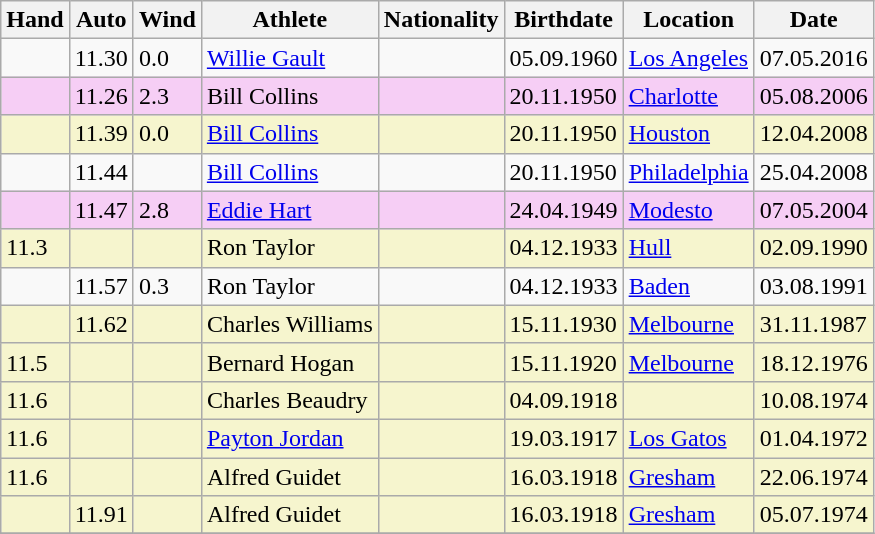<table class="wikitable">
<tr>
<th>Hand</th>
<th>Auto</th>
<th>Wind</th>
<th>Athlete</th>
<th>Nationality</th>
<th>Birthdate</th>
<th>Location</th>
<th>Date</th>
</tr>
<tr>
<td></td>
<td>11.30</td>
<td>0.0</td>
<td><a href='#'>Willie Gault</a></td>
<td></td>
<td>05.09.1960</td>
<td><a href='#'>Los Angeles</a></td>
<td>07.05.2016</td>
</tr>
<tr bgcolor=#f6CEF5>
<td></td>
<td>11.26</td>
<td>2.3</td>
<td>Bill Collins</td>
<td></td>
<td>20.11.1950</td>
<td><a href='#'>Charlotte</a></td>
<td>05.08.2006</td>
</tr>
<tr bgcolor=#f6F5CE>
<td></td>
<td>11.39</td>
<td>0.0</td>
<td><a href='#'>Bill Collins</a></td>
<td></td>
<td>20.11.1950</td>
<td><a href='#'>Houston</a></td>
<td>12.04.2008</td>
</tr>
<tr>
<td></td>
<td>11.44</td>
<td></td>
<td><a href='#'>Bill Collins</a></td>
<td></td>
<td>20.11.1950</td>
<td><a href='#'>Philadelphia</a></td>
<td>25.04.2008</td>
</tr>
<tr bgcolor=#f6CEF5>
<td></td>
<td>11.47</td>
<td>2.8</td>
<td><a href='#'>Eddie Hart</a></td>
<td></td>
<td>24.04.1949</td>
<td><a href='#'>Modesto</a></td>
<td>07.05.2004</td>
</tr>
<tr bgcolor=#f6F5CE>
<td>11.3</td>
<td></td>
<td></td>
<td>Ron Taylor</td>
<td></td>
<td>04.12.1933</td>
<td><a href='#'>Hull</a></td>
<td>02.09.1990</td>
</tr>
<tr>
<td></td>
<td>11.57</td>
<td>0.3</td>
<td>Ron Taylor</td>
<td></td>
<td>04.12.1933</td>
<td><a href='#'>Baden</a></td>
<td>03.08.1991</td>
</tr>
<tr bgcolor=#f6F5CE>
<td></td>
<td>11.62</td>
<td></td>
<td>Charles Williams</td>
<td></td>
<td>15.11.1930</td>
<td><a href='#'>Melbourne</a></td>
<td>31.11.1987</td>
</tr>
<tr bgcolor=#f6F5CE>
<td>11.5</td>
<td></td>
<td></td>
<td>Bernard Hogan</td>
<td></td>
<td>15.11.1920</td>
<td><a href='#'>Melbourne</a></td>
<td>18.12.1976</td>
</tr>
<tr bgcolor=#f6F5CE>
<td>11.6</td>
<td></td>
<td></td>
<td>Charles Beaudry</td>
<td></td>
<td>04.09.1918</td>
<td></td>
<td>10.08.1974</td>
</tr>
<tr bgcolor=#f6F5CE>
<td>11.6</td>
<td></td>
<td></td>
<td><a href='#'>Payton Jordan</a></td>
<td></td>
<td>19.03.1917</td>
<td><a href='#'>Los Gatos</a></td>
<td>01.04.1972</td>
</tr>
<tr bgcolor=#f6F5CE>
<td>11.6</td>
<td></td>
<td></td>
<td>Alfred Guidet</td>
<td></td>
<td>16.03.1918</td>
<td><a href='#'>Gresham</a></td>
<td>22.06.1974</td>
</tr>
<tr bgcolor=#f6F5CE>
<td></td>
<td>11.91</td>
<td></td>
<td>Alfred Guidet</td>
<td></td>
<td>16.03.1918</td>
<td><a href='#'>Gresham</a></td>
<td>05.07.1974</td>
</tr>
<tr>
</tr>
</table>
